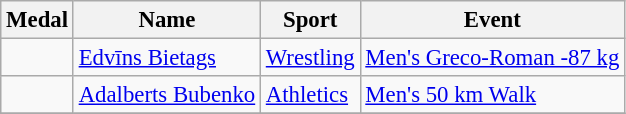<table class="wikitable sortable" style="font-size: 95%;">
<tr>
<th>Medal</th>
<th>Name</th>
<th>Sport</th>
<th>Event</th>
</tr>
<tr>
<td></td>
<td><a href='#'>Edvīns Bietags</a></td>
<td><a href='#'>Wrestling</a></td>
<td><a href='#'>Men's Greco-Roman -87 kg</a></td>
</tr>
<tr>
<td></td>
<td><a href='#'>Adalberts Bubenko</a></td>
<td><a href='#'>Athletics</a></td>
<td><a href='#'>Men's 50 km Walk</a></td>
</tr>
<tr>
</tr>
</table>
